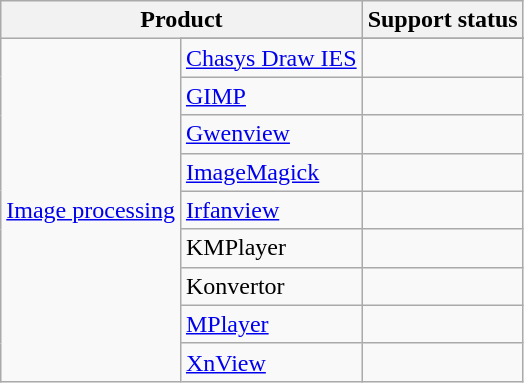<table class = "wikitable">
<tr>
<th colspan="2">Product</th>
<th>Support status</th>
</tr>
<tr>
<td rowspan="11"><a href='#'>Image processing</a></td>
</tr>
<tr>
<td><a href='#'>Chasys Draw IES</a></td>
<td></td>
</tr>
<tr>
<td><a href='#'>GIMP</a></td>
<td></td>
</tr>
<tr>
<td><a href='#'>Gwenview</a></td>
<td></td>
</tr>
<tr>
<td><a href='#'>ImageMagick</a></td>
<td></td>
</tr>
<tr>
<td><a href='#'>Irfanview</a></td>
<td></td>
</tr>
<tr>
<td><abbr>KMPlayer</abbr></td>
<td></td>
</tr>
<tr>
<td>Konvertor</td>
<td></td>
</tr>
<tr>
<td><a href='#'>MPlayer</a></td>
<td></td>
</tr>
<tr>
<td><a href='#'>XnView</a></td>
<td></td>
</tr>
</table>
